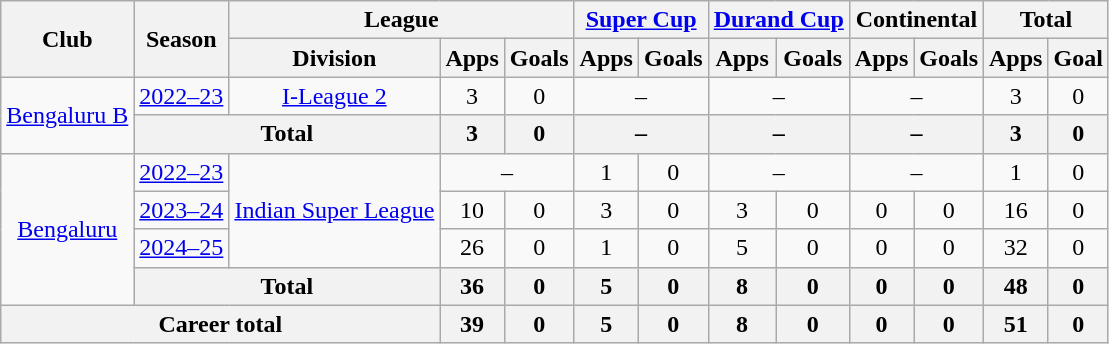<table class="wikitable" style="text-align:center">
<tr>
<th rowspan="2">Club</th>
<th rowspan="2">Season</th>
<th colspan="3">League</th>
<th colspan="2"><a href='#'>Super Cup</a></th>
<th colspan="2"><a href='#'>Durand Cup</a></th>
<th colspan="2">Continental</th>
<th colspan="2">Total</th>
</tr>
<tr>
<th>Division</th>
<th>Apps</th>
<th>Goals</th>
<th>Apps</th>
<th>Goals</th>
<th>Apps</th>
<th>Goals</th>
<th>Apps</th>
<th>Goals</th>
<th>Apps</th>
<th>Goal</th>
</tr>
<tr>
<td rowspan="2"><a href='#'>Bengaluru B</a></td>
<td><a href='#'>2022–23</a></td>
<td><a href='#'>I-League 2</a></td>
<td>3</td>
<td>0</td>
<td colspan="2">–</td>
<td colspan="2">–</td>
<td colspan="2">–</td>
<td>3</td>
<td>0</td>
</tr>
<tr>
<th colspan="2">Total</th>
<th>3</th>
<th>0</th>
<th colspan="2">–</th>
<th colspan="2">–</th>
<th colspan="2">–</th>
<th>3</th>
<th>0</th>
</tr>
<tr>
<td rowspan="4"><a href='#'>Bengaluru</a></td>
<td><a href='#'>2022–23</a></td>
<td rowspan="3"><a href='#'>Indian Super League</a></td>
<td colspan="2">–</td>
<td>1</td>
<td>0</td>
<td colspan="2">–</td>
<td colspan="2">–</td>
<td>1</td>
<td>0</td>
</tr>
<tr>
<td><a href='#'>2023–24</a></td>
<td>10</td>
<td>0</td>
<td>3</td>
<td>0</td>
<td>3</td>
<td>0</td>
<td>0</td>
<td>0</td>
<td>16</td>
<td>0</td>
</tr>
<tr>
<td><a href='#'>2024–25</a></td>
<td>26</td>
<td>0</td>
<td>1</td>
<td>0</td>
<td>5</td>
<td>0</td>
<td>0</td>
<td>0</td>
<td>32</td>
<td>0</td>
</tr>
<tr>
<th colspan="2">Total</th>
<th>36</th>
<th>0</th>
<th>5</th>
<th>0</th>
<th>8</th>
<th>0</th>
<th>0</th>
<th>0</th>
<th>48</th>
<th>0</th>
</tr>
<tr>
<th colspan="3">Career total</th>
<th>39</th>
<th>0</th>
<th>5</th>
<th>0</th>
<th>8</th>
<th>0</th>
<th>0</th>
<th>0</th>
<th>51</th>
<th>0</th>
</tr>
</table>
